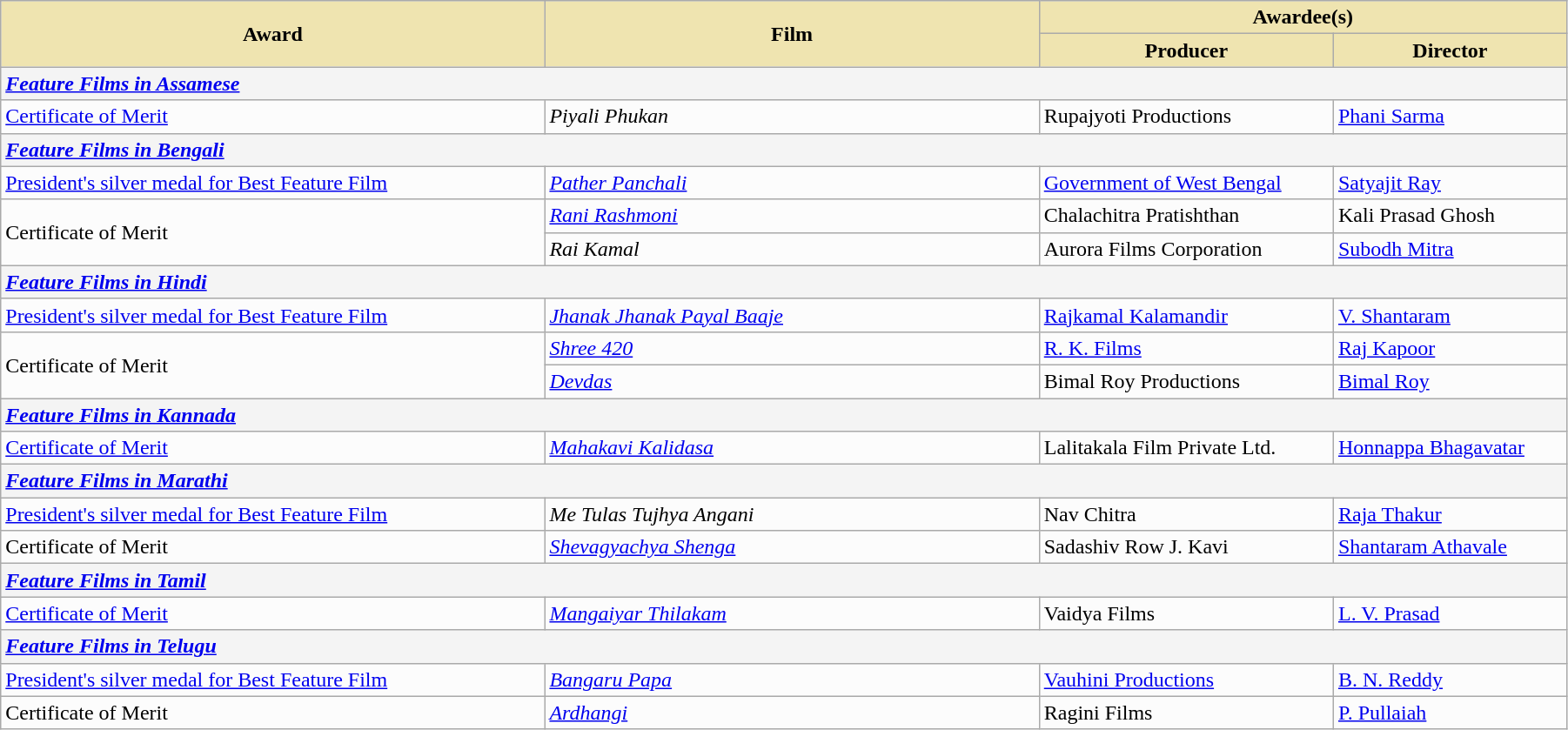<table class="wikitable sortable" style="width:95%">
<tr>
<th scope="col" rowspan="2" style="background-color:#EFE4B0;width:33%;">Award</th>
<th scope="col" rowspan="2" style="background-color:#EFE4B0;width:30%;">Film</th>
<th scope="col" colspan="2" style="background-color:#EFE4B0;width:32%;">Awardee(s)</th>
</tr>
<tr>
<th scope="col" style="background-color:#EFE4B0;">Producer</th>
<th scope="col" style="background-color:#EFE4B0;">Director</th>
</tr>
<tr style="background-color:#F4F4F4">
<td colspan="4"><strong><em><a href='#'>Feature Films in Assamese</a></em></strong></td>
</tr>
<tr style="background-color:#FCFCFC">
<td><a href='#'>Certificate of Merit</a></td>
<td><em>Piyali Phukan</em></td>
<td>Rupajyoti Productions</td>
<td><a href='#'>Phani Sarma</a></td>
</tr>
<tr style="background-color:#F4F4F4">
<td colspan="4"><strong><em><a href='#'>Feature Films in Bengali</a></em></strong></td>
</tr>
<tr style="background-color:#FCFCFC">
<td><a href='#'>President's silver medal for Best Feature Film</a></td>
<td><em><a href='#'>Pather Panchali</a></em></td>
<td><a href='#'>Government of West Bengal</a></td>
<td><a href='#'>Satyajit Ray</a></td>
</tr>
<tr style="background-color:#FCFCFC">
<td rowspan="2">Certificate of Merit</td>
<td><em><a href='#'>Rani Rashmoni</a></em></td>
<td>Chalachitra Pratishthan</td>
<td>Kali Prasad Ghosh</td>
</tr>
<tr style="background-color:#FCFCFC">
<td><em>Rai Kamal</em></td>
<td>Aurora Films Corporation</td>
<td><a href='#'>Subodh Mitra</a></td>
</tr>
<tr style="background-color:#F4F4F4">
<td colspan="4"><strong><em><a href='#'>Feature Films in Hindi</a></em></strong></td>
</tr>
<tr style="background-color:#FCFCFC">
<td><a href='#'>President's silver medal for Best Feature Film</a></td>
<td><em><a href='#'>Jhanak Jhanak Payal Baaje</a></em></td>
<td><a href='#'>Rajkamal Kalamandir</a></td>
<td><a href='#'>V. Shantaram</a></td>
</tr>
<tr style="background-color:#FCFCFC">
<td rowspan="2">Certificate of Merit</td>
<td><em><a href='#'>Shree 420</a></em></td>
<td><a href='#'>R. K. Films</a></td>
<td><a href='#'>Raj Kapoor</a></td>
</tr>
<tr style="background-color:#FCFCFC">
<td><em><a href='#'>Devdas</a></em></td>
<td>Bimal Roy Productions</td>
<td><a href='#'>Bimal Roy</a></td>
</tr>
<tr style="background-color:#F4F4F4">
<td colspan="4"><strong><em><a href='#'>Feature Films in Kannada</a></em></strong></td>
</tr>
<tr style="background-color:#FCFCFC">
<td><a href='#'>Certificate of Merit</a></td>
<td><em><a href='#'>Mahakavi Kalidasa</a></em></td>
<td>Lalitakala Film Private Ltd.</td>
<td><a href='#'>Honnappa Bhagavatar</a></td>
</tr>
<tr style="background-color:#F4F4F4">
<td colspan="4"><strong><em><a href='#'>Feature Films in Marathi</a></em></strong></td>
</tr>
<tr style="background-color:#FCFCFC">
<td><a href='#'>President's silver medal for Best Feature Film</a></td>
<td><em>Me Tulas Tujhya Angani</em></td>
<td>Nav Chitra</td>
<td><a href='#'>Raja Thakur</a></td>
</tr>
<tr style="background-color:#FCFCFC">
<td>Certificate of Merit</td>
<td><em><a href='#'>Shevagyachya Shenga</a></em></td>
<td>Sadashiv Row J. Kavi</td>
<td><a href='#'>Shantaram Athavale</a></td>
</tr>
<tr style="background-color:#F4F4F4">
<td colspan="4"><strong><em><a href='#'>Feature Films in Tamil</a></em></strong></td>
</tr>
<tr style="background-color:#FCFCFC">
<td><a href='#'>Certificate of Merit</a></td>
<td><em><a href='#'>Mangaiyar Thilakam</a></em></td>
<td>Vaidya Films</td>
<td><a href='#'>L. V. Prasad</a></td>
</tr>
<tr style="background-color:#F4F4F4">
<td colspan="4"><strong><em><a href='#'>Feature Films in Telugu</a></em></strong></td>
</tr>
<tr style="background-color:#FCFCFC">
<td><a href='#'>President's silver medal for Best Feature Film</a></td>
<td><em><a href='#'>Bangaru Papa</a></em></td>
<td><a href='#'>Vauhini Productions</a></td>
<td><a href='#'>B. N. Reddy</a></td>
</tr>
<tr style="background-color:#FCFCFC">
<td>Certificate of Merit</td>
<td><em><a href='#'>Ardhangi</a></em></td>
<td>Ragini Films</td>
<td><a href='#'>P. Pullaiah</a></td>
</tr>
</table>
